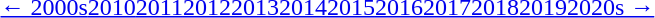<table id="toc" class="toc" summary="Contents">
<tr>
<th></th>
</tr>
<tr>
<td align="center"><a href='#'>← 2000s</a><a href='#'>2010</a><a href='#'>2011</a><a href='#'>2012</a><a href='#'>2013</a><a href='#'>2014</a><a href='#'>2015</a><a href='#'>2016</a><a href='#'>2017</a><a href='#'>2018</a><a href='#'>2019</a><a href='#'>2020s →</a></td>
</tr>
</table>
